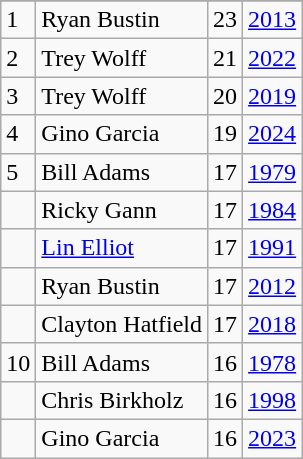<table class="wikitable">
<tr>
</tr>
<tr>
<td>1</td>
<td>Ryan Bustin</td>
<td>23</td>
<td><a href='#'>2013</a></td>
</tr>
<tr>
<td>2</td>
<td>Trey Wolff</td>
<td>21</td>
<td><a href='#'>2022</a></td>
</tr>
<tr>
<td>3</td>
<td>Trey Wolff</td>
<td>20</td>
<td><a href='#'>2019</a></td>
</tr>
<tr>
<td>4</td>
<td>Gino Garcia</td>
<td>19</td>
<td><a href='#'>2024</a></td>
</tr>
<tr>
<td>5</td>
<td>Bill Adams</td>
<td>17</td>
<td><a href='#'>1979</a></td>
</tr>
<tr>
<td></td>
<td>Ricky Gann</td>
<td>17</td>
<td><a href='#'>1984</a></td>
</tr>
<tr>
<td></td>
<td><a href='#'>Lin Elliot</a></td>
<td>17</td>
<td><a href='#'>1991</a></td>
</tr>
<tr>
<td></td>
<td>Ryan Bustin</td>
<td>17</td>
<td><a href='#'>2012</a></td>
</tr>
<tr>
<td></td>
<td>Clayton Hatfield</td>
<td>17</td>
<td><a href='#'>2018</a></td>
</tr>
<tr>
<td>10</td>
<td>Bill Adams</td>
<td>16</td>
<td><a href='#'>1978</a></td>
</tr>
<tr>
<td></td>
<td>Chris Birkholz</td>
<td>16</td>
<td><a href='#'>1998</a></td>
</tr>
<tr>
<td></td>
<td>Gino Garcia</td>
<td>16</td>
<td><a href='#'>2023</a></td>
</tr>
</table>
